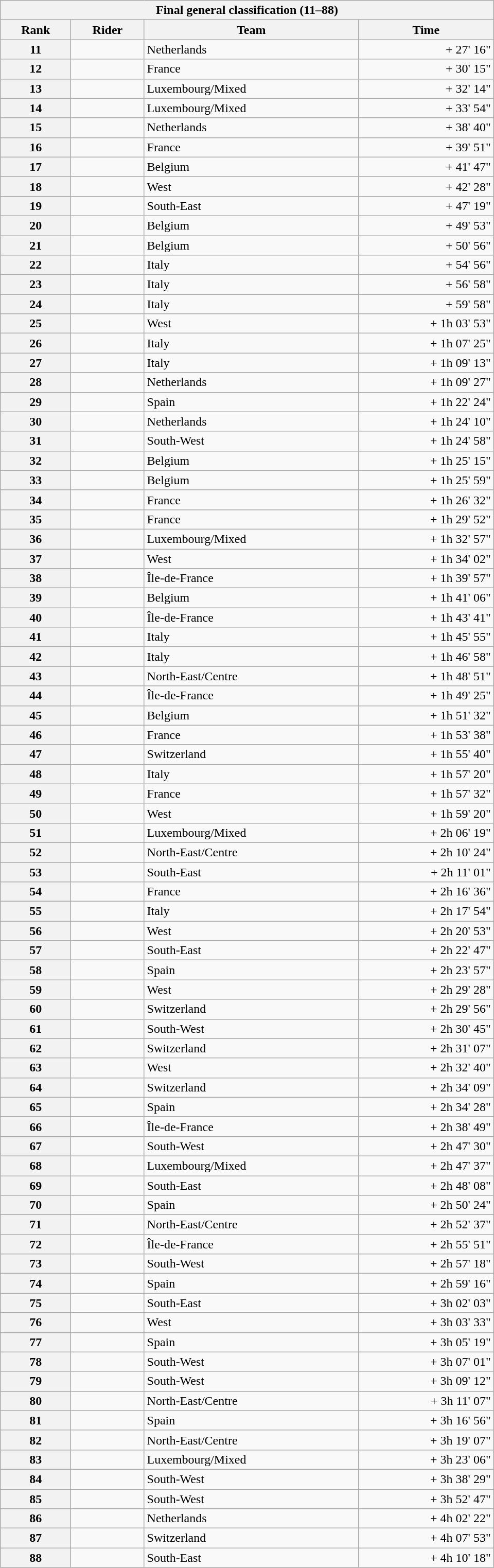<table class="collapsible collapsed wikitable" style="width:40em;margin-top:-1px;">
<tr>
<th scope="col" colspan="4">Final general classification (11–88)</th>
</tr>
<tr>
<th scope="col">Rank</th>
<th scope="col">Rider</th>
<th scope="col">Team</th>
<th scope="col">Time</th>
</tr>
<tr>
<th scope="row">11</th>
<td></td>
<td>Netherlands</td>
<td style="text-align:right;">+ 27' 16"</td>
</tr>
<tr>
<th scope="row">12</th>
<td></td>
<td>France</td>
<td style="text-align:right;">+ 30' 15"</td>
</tr>
<tr>
<th scope="row">13</th>
<td></td>
<td>Luxembourg/Mixed</td>
<td style="text-align:right;">+ 32' 14"</td>
</tr>
<tr>
<th scope="row">14</th>
<td></td>
<td>Luxembourg/Mixed</td>
<td style="text-align:right;">+ 33' 54"</td>
</tr>
<tr>
<th scope="row">15</th>
<td></td>
<td>Netherlands</td>
<td style="text-align:right;">+ 38' 40"</td>
</tr>
<tr>
<th scope="row">16</th>
<td></td>
<td>France</td>
<td style="text-align:right;">+ 39' 51"</td>
</tr>
<tr>
<th scope="row">17</th>
<td></td>
<td>Belgium</td>
<td style="text-align:right;">+ 41' 47"</td>
</tr>
<tr>
<th scope="row">18</th>
<td></td>
<td>West</td>
<td style="text-align:right;">+ 42' 28"</td>
</tr>
<tr>
<th scope="row">19</th>
<td></td>
<td>South-East</td>
<td style="text-align:right;">+ 47' 19"</td>
</tr>
<tr>
<th scope="row">20</th>
<td></td>
<td>Belgium</td>
<td style="text-align:right;">+ 49' 53"</td>
</tr>
<tr>
<th scope="row">21</th>
<td></td>
<td>Belgium</td>
<td style="text-align:right;">+ 50' 56"</td>
</tr>
<tr>
<th scope="row">22</th>
<td></td>
<td>Italy</td>
<td style="text-align:right;">+ 54' 56"</td>
</tr>
<tr>
<th scope="row">23</th>
<td></td>
<td>Italy</td>
<td style="text-align:right;">+ 56' 58"</td>
</tr>
<tr>
<th scope="row">24</th>
<td></td>
<td>Italy</td>
<td style="text-align:right;">+ 59' 58"</td>
</tr>
<tr>
<th scope="row">25</th>
<td></td>
<td>West</td>
<td style="text-align:right;">+ 1h 03' 53"</td>
</tr>
<tr>
<th scope="row">26</th>
<td></td>
<td>Italy</td>
<td style="text-align:right;">+ 1h 07' 25"</td>
</tr>
<tr>
<th scope="row">27</th>
<td></td>
<td>Italy</td>
<td style="text-align:right;">+ 1h 09' 13"</td>
</tr>
<tr>
<th scope="row">28</th>
<td></td>
<td>Netherlands</td>
<td style="text-align:right;">+ 1h 09' 27"</td>
</tr>
<tr>
<th scope="row">29</th>
<td></td>
<td>Spain</td>
<td style="text-align:right;">+ 1h 22' 24"</td>
</tr>
<tr>
<th scope="row">30</th>
<td></td>
<td>Netherlands</td>
<td style="text-align:right;">+ 1h 24' 10"</td>
</tr>
<tr>
<th scope="row">31</th>
<td></td>
<td>South-West</td>
<td style="text-align:right;">+ 1h 24' 58"</td>
</tr>
<tr>
<th scope="row">32</th>
<td></td>
<td>Belgium</td>
<td style="text-align:right;">+ 1h 25' 15"</td>
</tr>
<tr>
<th scope="row">33</th>
<td></td>
<td>Belgium</td>
<td style="text-align:right;">+ 1h 25' 59"</td>
</tr>
<tr>
<th scope="row">34</th>
<td></td>
<td>France</td>
<td style="text-align:right;">+ 1h 26' 32"</td>
</tr>
<tr>
<th scope="row">35</th>
<td></td>
<td>France</td>
<td style="text-align:right;">+ 1h 29' 52"</td>
</tr>
<tr>
<th scope="row">36</th>
<td></td>
<td>Luxembourg/Mixed</td>
<td style="text-align:right;">+ 1h 32' 57"</td>
</tr>
<tr>
<th scope="row">37</th>
<td></td>
<td>West</td>
<td style="text-align:right;">+ 1h 34' 02"</td>
</tr>
<tr>
<th scope="row">38</th>
<td></td>
<td>Île-de-France</td>
<td style="text-align:right;">+ 1h 39' 57"</td>
</tr>
<tr>
<th scope="row">39</th>
<td></td>
<td>Belgium</td>
<td style="text-align:right;">+ 1h 41' 06"</td>
</tr>
<tr>
<th scope="row">40</th>
<td></td>
<td>Île-de-France</td>
<td style="text-align:right;">+ 1h 43' 41"</td>
</tr>
<tr>
<th scope="row">41</th>
<td></td>
<td>Italy</td>
<td style="text-align:right;">+ 1h 45' 55"</td>
</tr>
<tr>
<th scope="row">42</th>
<td></td>
<td>Italy</td>
<td style="text-align:right;">+ 1h 46' 58"</td>
</tr>
<tr>
<th scope="row">43</th>
<td></td>
<td>North-East/Centre</td>
<td style="text-align:right;">+ 1h 48' 51"</td>
</tr>
<tr>
<th scope="row">44</th>
<td></td>
<td>Île-de-France</td>
<td style="text-align:right;">+ 1h 49' 25"</td>
</tr>
<tr>
<th scope="row">45</th>
<td></td>
<td>Belgium</td>
<td style="text-align:right;">+ 1h 51' 32"</td>
</tr>
<tr>
<th scope="row">46</th>
<td></td>
<td>France</td>
<td style="text-align:right;">+ 1h 53' 38"</td>
</tr>
<tr>
<th scope="row">47</th>
<td></td>
<td>Switzerland</td>
<td style="text-align:right;">+ 1h 55' 40"</td>
</tr>
<tr>
<th scope="row">48</th>
<td></td>
<td>Italy</td>
<td style="text-align:right;">+ 1h 57' 20"</td>
</tr>
<tr>
<th scope="row">49</th>
<td></td>
<td>France</td>
<td style="text-align:right;">+ 1h 57' 32"</td>
</tr>
<tr>
<th scope="row">50</th>
<td></td>
<td>West</td>
<td style="text-align:right;">+ 1h 59' 20"</td>
</tr>
<tr>
<th scope="row">51</th>
<td></td>
<td>Luxembourg/Mixed</td>
<td style="text-align:right;">+ 2h 06' 19"</td>
</tr>
<tr>
<th scope="row">52</th>
<td></td>
<td>North-East/Centre</td>
<td style="text-align:right;">+ 2h 10' 24"</td>
</tr>
<tr>
<th scope="row">53</th>
<td></td>
<td>South-East</td>
<td style="text-align:right;">+ 2h 11' 01"</td>
</tr>
<tr>
<th scope="row">54</th>
<td></td>
<td>France</td>
<td style="text-align:right;">+ 2h 16' 36"</td>
</tr>
<tr>
<th scope="row">55</th>
<td></td>
<td>Italy</td>
<td style="text-align:right;">+ 2h 17' 54"</td>
</tr>
<tr>
<th scope="row">56</th>
<td></td>
<td>West</td>
<td style="text-align:right;">+ 2h 20' 53"</td>
</tr>
<tr>
<th scope="row">57</th>
<td></td>
<td>South-East</td>
<td style="text-align:right;">+ 2h 22' 47"</td>
</tr>
<tr>
<th scope="row">58</th>
<td></td>
<td>Spain</td>
<td style="text-align:right;">+ 2h 23' 57"</td>
</tr>
<tr>
<th scope="row">59</th>
<td></td>
<td>West</td>
<td style="text-align:right;">+ 2h 29' 28"</td>
</tr>
<tr>
<th scope="row">60</th>
<td></td>
<td>Switzerland</td>
<td style="text-align:right;">+ 2h 29' 56"</td>
</tr>
<tr>
<th scope="row">61</th>
<td></td>
<td>South-West</td>
<td style="text-align:right;">+ 2h 30' 45"</td>
</tr>
<tr>
<th scope="row">62</th>
<td></td>
<td>Switzerland</td>
<td style="text-align:right;">+ 2h 31' 07"</td>
</tr>
<tr>
<th scope="row">63</th>
<td></td>
<td>West</td>
<td style="text-align:right;">+ 2h 32' 40"</td>
</tr>
<tr>
<th scope="row">64</th>
<td></td>
<td>Switzerland</td>
<td style="text-align:right;">+ 2h 34' 09"</td>
</tr>
<tr>
<th scope="row">65</th>
<td></td>
<td>Spain</td>
<td style="text-align:right;">+ 2h 34' 28"</td>
</tr>
<tr>
<th scope="row">66</th>
<td></td>
<td>Île-de-France</td>
<td style="text-align:right;">+ 2h 38' 49"</td>
</tr>
<tr>
<th scope="row">67</th>
<td></td>
<td>South-West</td>
<td style="text-align:right;">+ 2h 47' 30"</td>
</tr>
<tr>
<th scope="row">68</th>
<td></td>
<td>Luxembourg/Mixed</td>
<td style="text-align:right;">+ 2h 47' 37"</td>
</tr>
<tr>
<th scope="row">69</th>
<td></td>
<td>South-East</td>
<td style="text-align:right;">+ 2h 48' 08"</td>
</tr>
<tr>
<th scope="row">70</th>
<td></td>
<td>Spain</td>
<td style="text-align:right;">+ 2h 50' 24"</td>
</tr>
<tr>
<th scope="row">71</th>
<td></td>
<td>North-East/Centre</td>
<td style="text-align:right;">+ 2h 52' 37"</td>
</tr>
<tr>
<th scope="row">72</th>
<td></td>
<td>Île-de-France</td>
<td style="text-align:right;">+ 2h 55' 51"</td>
</tr>
<tr>
<th scope="row">73</th>
<td></td>
<td>South-West</td>
<td style="text-align:right;">+ 2h 57' 18"</td>
</tr>
<tr>
<th scope="row">74</th>
<td></td>
<td>Spain</td>
<td style="text-align:right;">+ 2h 59' 16"</td>
</tr>
<tr>
<th scope="row">75</th>
<td></td>
<td>South-East</td>
<td style="text-align:right;">+ 3h 02' 03"</td>
</tr>
<tr>
<th scope="row">76</th>
<td></td>
<td>West</td>
<td style="text-align:right;">+ 3h 03' 33"</td>
</tr>
<tr>
<th scope="row">77</th>
<td></td>
<td>Spain</td>
<td style="text-align:right;">+ 3h 05' 19"</td>
</tr>
<tr>
<th scope="row">78</th>
<td></td>
<td>South-West</td>
<td style="text-align:right;">+ 3h 07' 01"</td>
</tr>
<tr>
<th scope="row">79</th>
<td></td>
<td>South-West</td>
<td style="text-align:right;">+ 3h 09' 12"</td>
</tr>
<tr>
<th scope="row">80</th>
<td></td>
<td>North-East/Centre</td>
<td style="text-align:right;">+ 3h 11' 07"</td>
</tr>
<tr>
<th scope="row">81</th>
<td></td>
<td>Spain</td>
<td style="text-align:right;">+ 3h 16' 56"</td>
</tr>
<tr>
<th scope="row">82</th>
<td></td>
<td>North-East/Centre</td>
<td style="text-align:right;">+ 3h 19' 07"</td>
</tr>
<tr>
<th scope="row">83</th>
<td></td>
<td>Luxembourg/Mixed</td>
<td style="text-align:right;">+ 3h 23' 06"</td>
</tr>
<tr>
<th scope="row">84</th>
<td></td>
<td>South-West</td>
<td style="text-align:right;">+ 3h 38' 29"</td>
</tr>
<tr>
<th scope="row">85</th>
<td></td>
<td>South-West</td>
<td style="text-align:right;">+ 3h 52' 47"</td>
</tr>
<tr>
<th scope="row">86</th>
<td></td>
<td>Netherlands</td>
<td style="text-align:right;">+ 4h 02' 22"</td>
</tr>
<tr>
<th scope="row">87</th>
<td></td>
<td>Switzerland</td>
<td style="text-align:right;">+ 4h 07' 53"</td>
</tr>
<tr>
<th scope="row">88</th>
<td></td>
<td>South-East</td>
<td style="text-align:right;">+ 4h 10' 18"</td>
</tr>
</table>
